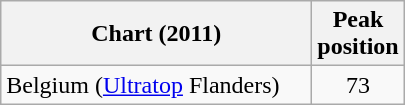<table class="wikitable">
<tr>
<th width="200">Chart (2011)</th>
<th>Peak<br>position</th>
</tr>
<tr>
<td>Belgium (<a href='#'>Ultratop</a> Flanders)</td>
<td align="center">73</td>
</tr>
</table>
